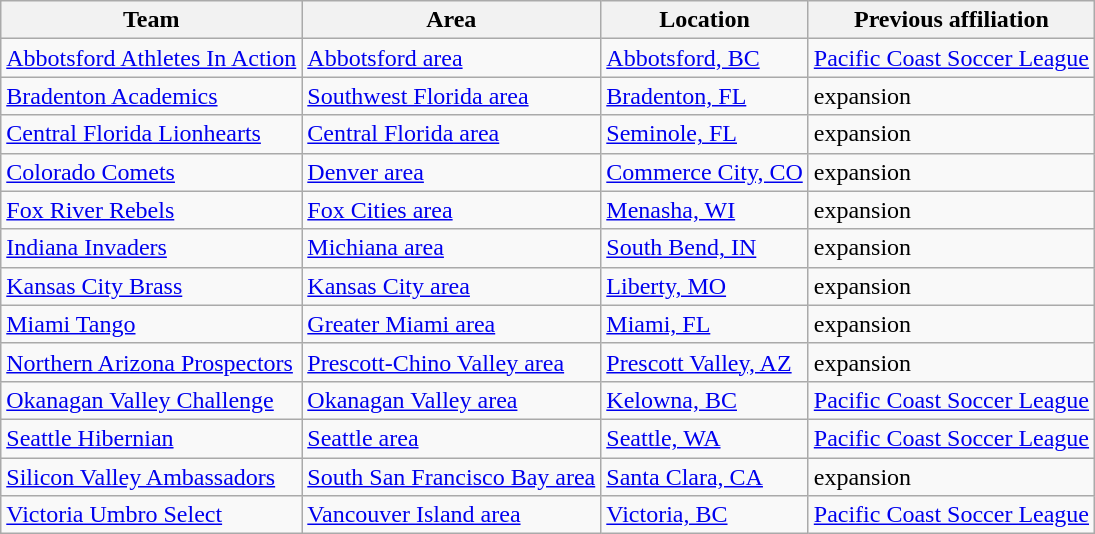<table class="wikitable">
<tr>
<th>Team</th>
<th>Area</th>
<th>Location</th>
<th>Previous affiliation</th>
</tr>
<tr>
<td> <a href='#'>Abbotsford Athletes In Action</a></td>
<td><a href='#'>Abbotsford area</a></td>
<td><a href='#'>Abbotsford, BC</a></td>
<td><a href='#'>Pacific Coast Soccer League</a></td>
</tr>
<tr>
<td> <a href='#'>Bradenton Academics</a></td>
<td><a href='#'>Southwest Florida area</a></td>
<td><a href='#'>Bradenton, FL</a></td>
<td>expansion</td>
</tr>
<tr>
<td> <a href='#'>Central Florida Lionhearts</a></td>
<td><a href='#'>Central Florida area</a></td>
<td><a href='#'>Seminole, FL</a></td>
<td>expansion</td>
</tr>
<tr>
<td> <a href='#'>Colorado Comets</a></td>
<td><a href='#'>Denver area</a></td>
<td><a href='#'>Commerce City, CO</a></td>
<td>expansion</td>
</tr>
<tr>
<td> <a href='#'>Fox River Rebels</a></td>
<td><a href='#'>Fox Cities area</a></td>
<td><a href='#'>Menasha, WI</a></td>
<td>expansion</td>
</tr>
<tr>
<td> <a href='#'>Indiana Invaders</a></td>
<td><a href='#'>Michiana area</a></td>
<td><a href='#'>South Bend, IN</a></td>
<td>expansion</td>
</tr>
<tr>
<td> <a href='#'>Kansas City Brass</a></td>
<td><a href='#'>Kansas City area</a></td>
<td><a href='#'>Liberty, MO</a></td>
<td>expansion</td>
</tr>
<tr>
<td> <a href='#'>Miami Tango</a></td>
<td><a href='#'>Greater Miami area</a></td>
<td><a href='#'>Miami, FL</a></td>
<td>expansion</td>
</tr>
<tr>
<td> <a href='#'>Northern Arizona Prospectors</a></td>
<td><a href='#'>Prescott-Chino Valley area</a></td>
<td><a href='#'>Prescott Valley, AZ</a></td>
<td>expansion</td>
</tr>
<tr>
<td> <a href='#'>Okanagan Valley Challenge</a></td>
<td><a href='#'>Okanagan Valley area</a></td>
<td><a href='#'>Kelowna, BC</a></td>
<td><a href='#'>Pacific Coast Soccer League</a></td>
</tr>
<tr>
<td> <a href='#'>Seattle Hibernian</a></td>
<td><a href='#'>Seattle area</a></td>
<td><a href='#'>Seattle, WA</a></td>
<td><a href='#'>Pacific Coast Soccer League</a></td>
</tr>
<tr>
<td> <a href='#'>Silicon Valley Ambassadors</a></td>
<td><a href='#'>South San Francisco Bay area</a></td>
<td><a href='#'>Santa Clara, CA</a></td>
<td>expansion</td>
</tr>
<tr>
<td> <a href='#'>Victoria Umbro Select</a></td>
<td><a href='#'>Vancouver Island area</a></td>
<td><a href='#'>Victoria, BC</a></td>
<td><a href='#'>Pacific Coast Soccer League</a></td>
</tr>
</table>
